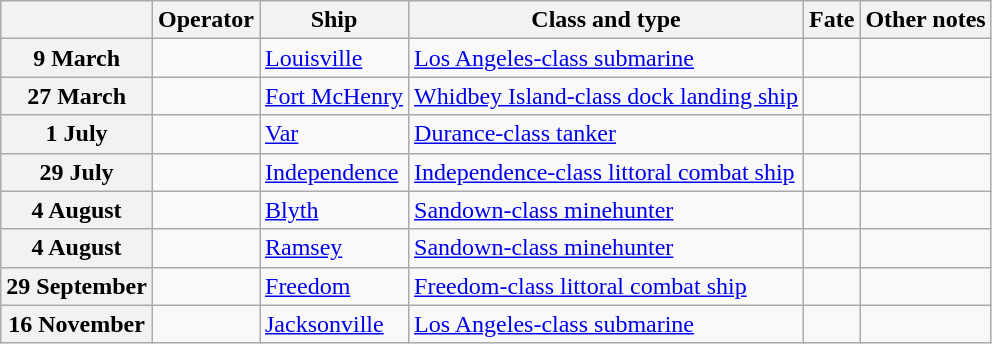<table class="wikitable">
<tr>
<th></th>
<th>Operator</th>
<th>Ship</th>
<th>Class and type</th>
<th>Fate</th>
<th>Other notes</th>
</tr>
<tr>
<th>9 March</th>
<td></td>
<td><a href='#'>Louisville</a></td>
<td><a href='#'>Los Angeles-class submarine</a></td>
<td></td>
<td></td>
</tr>
<tr>
<th>27 March</th>
<td></td>
<td><a href='#'>Fort McHenry</a></td>
<td><a href='#'>Whidbey Island-class dock landing ship</a></td>
<td></td>
<td></td>
</tr>
<tr>
<th>1 July</th>
<td></td>
<td><a href='#'>Var</a></td>
<td><a href='#'>Durance-class tanker</a></td>
<td></td>
<td></td>
</tr>
<tr>
<th>29 July</th>
<td></td>
<td><a href='#'>Independence</a></td>
<td><a href='#'>Independence-class littoral combat ship</a></td>
<td></td>
<td></td>
</tr>
<tr>
<th>4 August</th>
<td></td>
<td><a href='#'>Blyth</a></td>
<td><a href='#'>Sandown-class minehunter</a></td>
<td></td>
<td></td>
</tr>
<tr>
<th>4 August</th>
<td></td>
<td><a href='#'>Ramsey</a></td>
<td><a href='#'>Sandown-class minehunter</a></td>
<td></td>
<td></td>
</tr>
<tr>
<th>29 September</th>
<td></td>
<td><a href='#'>Freedom</a></td>
<td><a href='#'>Freedom-class littoral combat ship</a></td>
<td></td>
<td></td>
</tr>
<tr>
<th>16 November</th>
<td></td>
<td><a href='#'>Jacksonville</a></td>
<td><a href='#'>Los Angeles-class submarine</a></td>
<td></td>
<td></td>
</tr>
</table>
